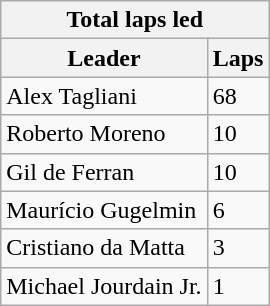<table class="wikitable">
<tr>
<th colspan=2>Total laps led</th>
</tr>
<tr>
<th>Leader</th>
<th>Laps</th>
</tr>
<tr>
<td>Alex Tagliani</td>
<td>68</td>
</tr>
<tr>
<td>Roberto Moreno</td>
<td>10</td>
</tr>
<tr>
<td>Gil de Ferran</td>
<td>10</td>
</tr>
<tr>
<td>Maurício Gugelmin</td>
<td>6</td>
</tr>
<tr>
<td>Cristiano da Matta</td>
<td>3</td>
</tr>
<tr>
<td>Michael Jourdain Jr.</td>
<td>1</td>
</tr>
</table>
